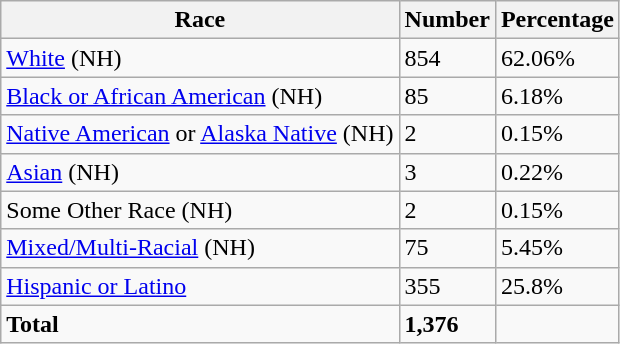<table class="wikitable">
<tr>
<th>Race</th>
<th>Number</th>
<th>Percentage</th>
</tr>
<tr>
<td><a href='#'>White</a> (NH)</td>
<td>854</td>
<td>62.06%</td>
</tr>
<tr>
<td><a href='#'>Black or African American</a> (NH)</td>
<td>85</td>
<td>6.18%</td>
</tr>
<tr>
<td><a href='#'>Native American</a> or <a href='#'>Alaska Native</a> (NH)</td>
<td>2</td>
<td>0.15%</td>
</tr>
<tr>
<td><a href='#'>Asian</a> (NH)</td>
<td>3</td>
<td>0.22%</td>
</tr>
<tr>
<td>Some Other Race (NH)</td>
<td>2</td>
<td>0.15%</td>
</tr>
<tr>
<td><a href='#'>Mixed/Multi-Racial</a> (NH)</td>
<td>75</td>
<td>5.45%</td>
</tr>
<tr>
<td><a href='#'>Hispanic or Latino</a></td>
<td>355</td>
<td>25.8%</td>
</tr>
<tr>
<td><strong>Total</strong></td>
<td><strong>1,376</strong></td>
<td></td>
</tr>
</table>
